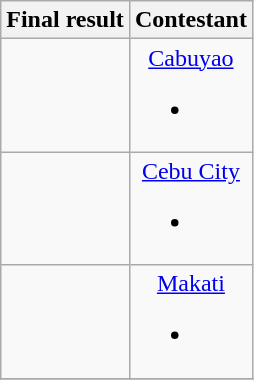<table class="wikitable" style="text-align:center;">
<tr>
<th>Final result</th>
<th>Contestant</th>
</tr>
<tr>
<td></td>
<td><a href='#'>Cabuyao</a><br><ul><li></li></ul></td>
</tr>
<tr>
<td></td>
<td><a href='#'>Cebu City</a><br><ul><li></li></ul></td>
</tr>
<tr>
<td></td>
<td><a href='#'>Makati</a><br><ul><li></li></ul></td>
</tr>
<tr>
</tr>
</table>
